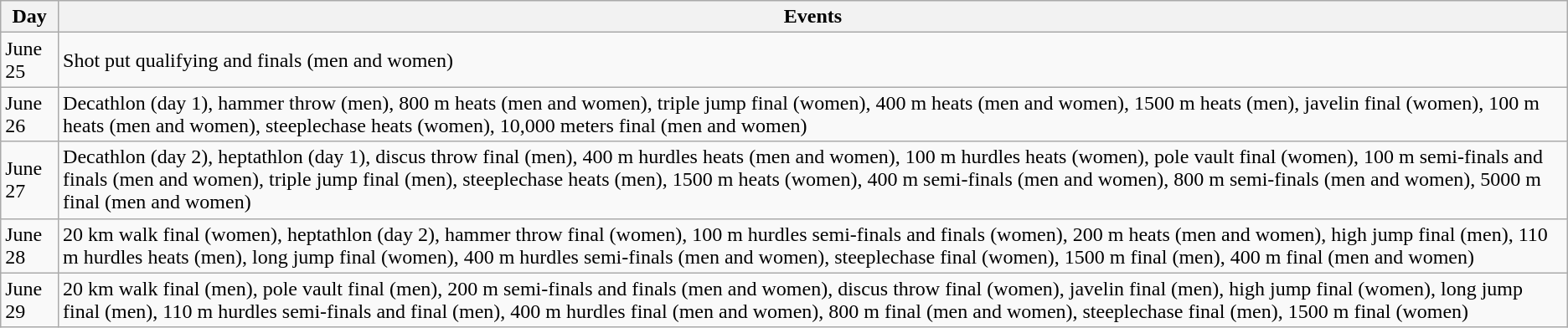<table class="wikitable sortable">
<tr>
<th>Day</th>
<th>Events</th>
</tr>
<tr>
<td>June 25</td>
<td>Shot put qualifying and finals (men and women)</td>
</tr>
<tr>
<td>June 26</td>
<td>Decathlon (day 1), hammer throw (men), 800 m heats (men and women), triple jump final (women), 400 m heats (men and women), 1500 m heats (men), javelin final (women), 100 m heats (men and women), steeplechase heats (women), 10,000 meters final (men and women)</td>
</tr>
<tr>
<td>June 27</td>
<td>Decathlon (day 2), heptathlon (day 1), discus throw final (men), 400 m hurdles heats (men and women), 100 m hurdles heats (women), pole vault final (women), 100 m semi-finals and finals (men and women), triple jump final (men), steeplechase heats (men), 1500 m heats (women), 400 m semi-finals (men and women), 800 m semi-finals (men and women), 5000 m final (men and women)</td>
</tr>
<tr>
<td>June 28</td>
<td>20 km walk final (women), heptathlon (day 2), hammer throw final (women), 100 m hurdles semi-finals and finals (women), 200 m heats (men and women), high jump final (men), 110 m hurdles heats (men), long jump final (women), 400 m hurdles semi-finals (men and women), steeplechase final (women), 1500 m final (men), 400 m final (men and women)</td>
</tr>
<tr>
<td>June 29</td>
<td>20 km walk final (men), pole vault final (men), 200 m semi-finals and finals (men and women), discus throw final (women), javelin final (men), high jump final (women), long jump final (men), 110 m hurdles semi-finals and final (men), 400 m hurdles final (men and women), 800 m final (men and women), steeplechase final (men), 1500 m final (women)</td>
</tr>
</table>
